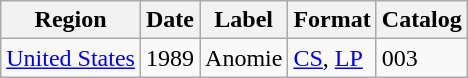<table class="wikitable">
<tr>
<th>Region</th>
<th>Date</th>
<th>Label</th>
<th>Format</th>
<th>Catalog</th>
</tr>
<tr>
<td><a href='#'>United States</a></td>
<td>1989</td>
<td>Anomie</td>
<td><a href='#'>CS</a>, <a href='#'>LP</a></td>
<td>003</td>
</tr>
</table>
